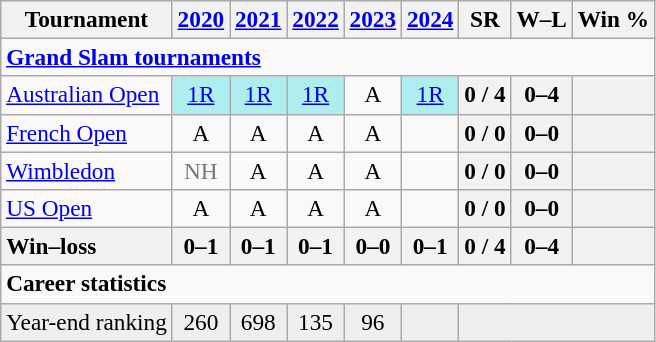<table class="wikitable" style="text-align:center;font-size:97%">
<tr>
<th>Tournament</th>
<th><a href='#'>2020</a></th>
<th><a href='#'>2021</a></th>
<th><a href='#'>2022</a></th>
<th><a href='#'>2023</a></th>
<th><a href='#'>2024</a></th>
<th>SR</th>
<th>W–L</th>
<th>Win %</th>
</tr>
<tr>
<td colspan="17" align="left"><strong><a href='#'>Grand Slam tournaments</a></strong></td>
</tr>
<tr>
<td align="left"><a href='#'>Australian Open</a></td>
<td bgcolor="afeeee"><a href='#'>1R</a></td>
<td bgcolor="afeeee"><a href='#'>1R</a></td>
<td bgcolor="afeeee"><a href='#'>1R</a></td>
<td>A</td>
<td bgcolor="afeeee"><a href='#'>1R</a></td>
<th>0 / 4</th>
<th>0–4</th>
<th></th>
</tr>
<tr>
<td align="left"><a href='#'>French Open</a></td>
<td>A</td>
<td>A</td>
<td>A</td>
<td>A</td>
<td></td>
<th>0 / 0</th>
<th>0–0</th>
<th></th>
</tr>
<tr>
<td align="left"><a href='#'>Wimbledon</a></td>
<td style="color:#767676">NH</td>
<td>A</td>
<td>A</td>
<td>A</td>
<td></td>
<th>0 / 0</th>
<th>0–0</th>
<th></th>
</tr>
<tr>
<td align="left"><a href='#'>US Open</a></td>
<td>A</td>
<td>A</td>
<td>A</td>
<td>A</td>
<td></td>
<th>0 / 0</th>
<th>0–0</th>
<th></th>
</tr>
<tr>
<th style="text-align:left">Win–loss</th>
<th>0–1</th>
<th>0–1</th>
<th>0–1</th>
<th>0–0</th>
<th>0–1</th>
<th>0 / 4</th>
<th>0–4</th>
<th></th>
</tr>
<tr>
<td colspan="9" align="left"><strong>Career statistics</strong></td>
</tr>
<tr bgcolor="efefef">
<td align="left">Year-end ranking</td>
<td>260</td>
<td>698</td>
<td>135</td>
<td>96</td>
<td></td>
<td colspan="3"></td>
</tr>
</table>
